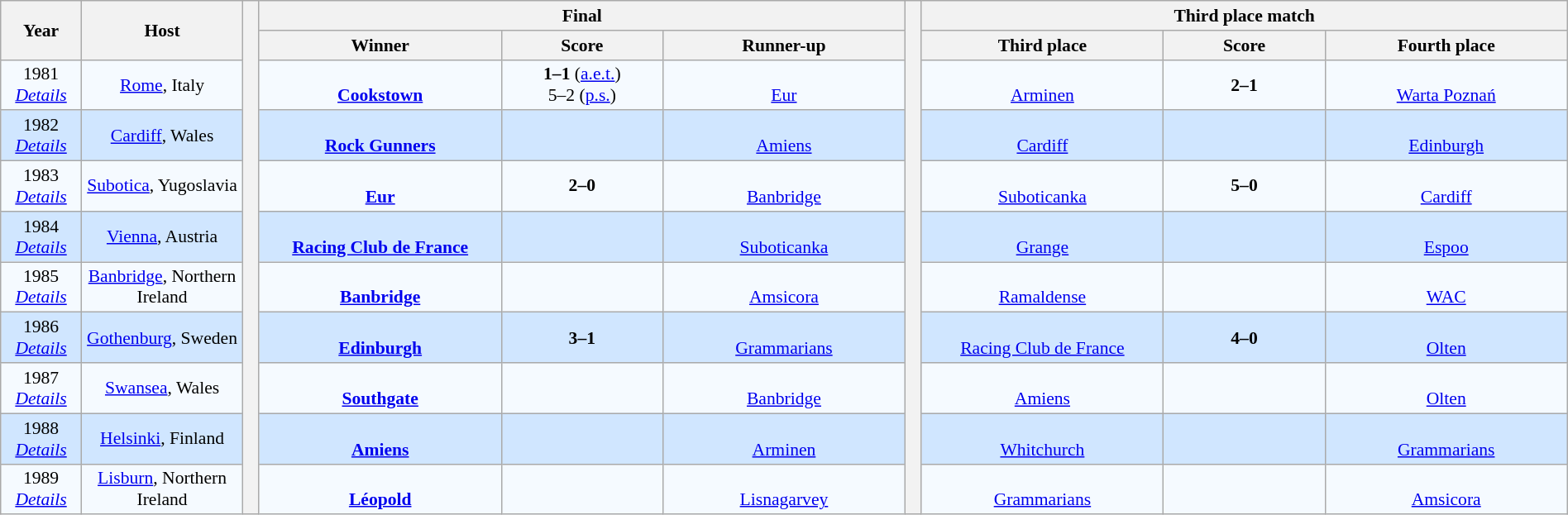<table class="wikitable" style="text-align:center;width:100%; font-size:90%;">
<tr>
<th rowspan="2" style="width:5%;">Year</th>
<th rowspan="2" style="width:10%;">Host</th>
<th style="width:1%;" rowspan="11"></th>
<th colspan=3>Final</th>
<th style="width:1%;" rowspan="11"></th>
<th colspan=3>Third place match</th>
</tr>
<tr>
<th width=15%>Winner</th>
<th width=10%>Score</th>
<th width=15%>Runner-up</th>
<th width=15%>Third place</th>
<th width=10%>Score</th>
<th width=15%>Fourth place</th>
</tr>
<tr style="background:#f5faff;">
<td>1981<br><em><a href='#'>Details</a></em></td>
<td><a href='#'>Rome</a>, Italy</td>
<td><strong><br><a href='#'>Cookstown</a></strong></td>
<td><strong>1–1</strong> (<a href='#'>a.e.t.</a>)<br>5–2 (<a href='#'>p.s.</a>)</td>
<td><br><a href='#'>Eur</a></td>
<td><br><a href='#'>Arminen</a></td>
<td><strong>2–1</strong></td>
<td><br><a href='#'>Warta Poznań</a></td>
</tr>
<tr style="background:#d0e6ff;">
<td>1982<br><em><a href='#'>Details</a></em></td>
<td><a href='#'>Cardiff</a>, Wales</td>
<td><strong><br><a href='#'>Rock Gunners</a></strong></td>
<td></td>
<td><br><a href='#'>Amiens</a></td>
<td><br><a href='#'>Cardiff</a></td>
<td></td>
<td><br><a href='#'>Edinburgh</a></td>
</tr>
<tr style="background:#f5faff;">
<td>1983<br><em><a href='#'>Details</a></em></td>
<td><a href='#'>Subotica</a>, Yugoslavia</td>
<td><strong><br><a href='#'>Eur</a></strong></td>
<td><strong>2–0</strong></td>
<td><br><a href='#'>Banbridge</a></td>
<td><br><a href='#'>Suboticanka</a></td>
<td><strong>5–0</strong></td>
<td><br><a href='#'>Cardiff</a></td>
</tr>
<tr style="background:#d0e6ff;">
<td>1984<br><em><a href='#'>Details</a></em></td>
<td><a href='#'>Vienna</a>, Austria</td>
<td><strong><br><a href='#'>Racing Club de France</a></strong></td>
<td></td>
<td><br><a href='#'>Suboticanka</a></td>
<td><br><a href='#'>Grange</a></td>
<td></td>
<td><br><a href='#'>Espoo</a></td>
</tr>
<tr style="background:#f5faff;">
<td>1985<br><em><a href='#'>Details</a></em></td>
<td><a href='#'>Banbridge</a>, Northern Ireland</td>
<td><strong><br><a href='#'>Banbridge</a></strong></td>
<td></td>
<td><br><a href='#'>Amsicora</a></td>
<td><br><a href='#'>Ramaldense</a></td>
<td></td>
<td><br><a href='#'>WAC</a></td>
</tr>
<tr style="background:#d0e6ff;">
<td>1986<br><em><a href='#'>Details</a></em></td>
<td><a href='#'>Gothenburg</a>, Sweden</td>
<td><strong><br><a href='#'>Edinburgh</a></strong></td>
<td><strong>3–1</strong></td>
<td><br><a href='#'>Grammarians</a></td>
<td><br><a href='#'>Racing Club de France</a></td>
<td><strong>4–0</strong></td>
<td><br><a href='#'>Olten</a></td>
</tr>
<tr style="background:#f5faff;">
<td>1987<br><em><a href='#'>Details</a></em></td>
<td><a href='#'>Swansea</a>, Wales</td>
<td><strong><br><a href='#'>Southgate</a></strong></td>
<td></td>
<td><br><a href='#'>Banbridge</a></td>
<td><br><a href='#'>Amiens</a></td>
<td></td>
<td><br><a href='#'>Olten</a></td>
</tr>
<tr style="background:#d0e6ff;">
<td>1988<br><em><a href='#'>Details</a></em></td>
<td><a href='#'>Helsinki</a>, Finland</td>
<td><strong><br><a href='#'>Amiens</a></strong></td>
<td></td>
<td><br><a href='#'>Arminen</a></td>
<td><br><a href='#'>Whitchurch</a></td>
<td></td>
<td><br><a href='#'>Grammarians</a></td>
</tr>
<tr style="background:#f5faff;">
<td>1989<br><em><a href='#'>Details</a></em></td>
<td><a href='#'>Lisburn</a>, Northern Ireland</td>
<td><strong><br><a href='#'>Léopold</a></strong></td>
<td></td>
<td><br><a href='#'>Lisnagarvey</a></td>
<td><br><a href='#'>Grammarians</a></td>
<td></td>
<td><br><a href='#'>Amsicora</a></td>
</tr>
</table>
